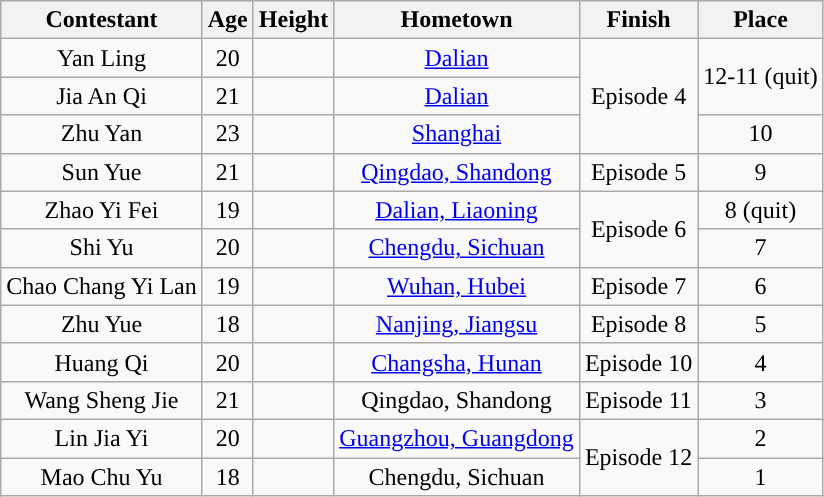<table class="wikitable sortable" style="text-align:center;">
<tr>
<th>Contestant</th>
<th>Age</th>
<th>Height</th>
<th>Hometown</th>
<th>Finish</th>
<th>Place</th>
</tr>
<tr>
<td>Yan Ling</td>
<td>20</td>
<td></td>
<td><a href='#'>Dalian</a></td>
<td rowspan="3">Episode 4</td>
<td rowspan="2">12-11 (quit)</td>
</tr>
<tr>
<td>Jia An Qi</td>
<td>21</td>
<td></td>
<td><a href='#'>Dalian</a></td>
</tr>
<tr>
<td>Zhu Yan</td>
<td>23</td>
<td></td>
<td><a href='#'>Shanghai</a></td>
<td>10</td>
</tr>
<tr>
<td>Sun Yue</td>
<td>21</td>
<td></td>
<td><a href='#'>Qingdao, Shandong</a></td>
<td>Episode 5</td>
<td>9</td>
</tr>
<tr>
<td>Zhao Yi Fei</td>
<td>19</td>
<td></td>
<td><a href='#'>Dalian, Liaoning</a></td>
<td rowspan="2">Episode 6</td>
<td>8 (quit)</td>
</tr>
<tr>
<td>Shi Yu</td>
<td>20</td>
<td></td>
<td><a href='#'>Chengdu, Sichuan</a></td>
<td>7</td>
</tr>
<tr>
<td>Chao Chang Yi Lan</td>
<td>19</td>
<td></td>
<td><a href='#'>Wuhan, Hubei</a></td>
<td>Episode 7</td>
<td>6</td>
</tr>
<tr>
<td>Zhu Yue</td>
<td>18</td>
<td></td>
<td><a href='#'>Nanjing, Jiangsu</a></td>
<td>Episode 8</td>
<td>5</td>
</tr>
<tr>
<td>Huang Qi</td>
<td>20</td>
<td></td>
<td><a href='#'>Changsha, Hunan</a></td>
<td>Episode 10</td>
<td>4</td>
</tr>
<tr>
<td>Wang Sheng Jie</td>
<td>21</td>
<td></td>
<td>Qingdao, Shandong</td>
<td>Episode 11</td>
<td>3</td>
</tr>
<tr>
<td>Lin Jia Yi</td>
<td>20</td>
<td></td>
<td><a href='#'>Guangzhou, Guangdong</a></td>
<td rowspan="2">Episode 12</td>
<td>2</td>
</tr>
<tr>
<td>Mao Chu Yu</td>
<td>18</td>
<td></td>
<td>Chengdu, Sichuan</td>
<td>1</td>
</tr>
</table>
